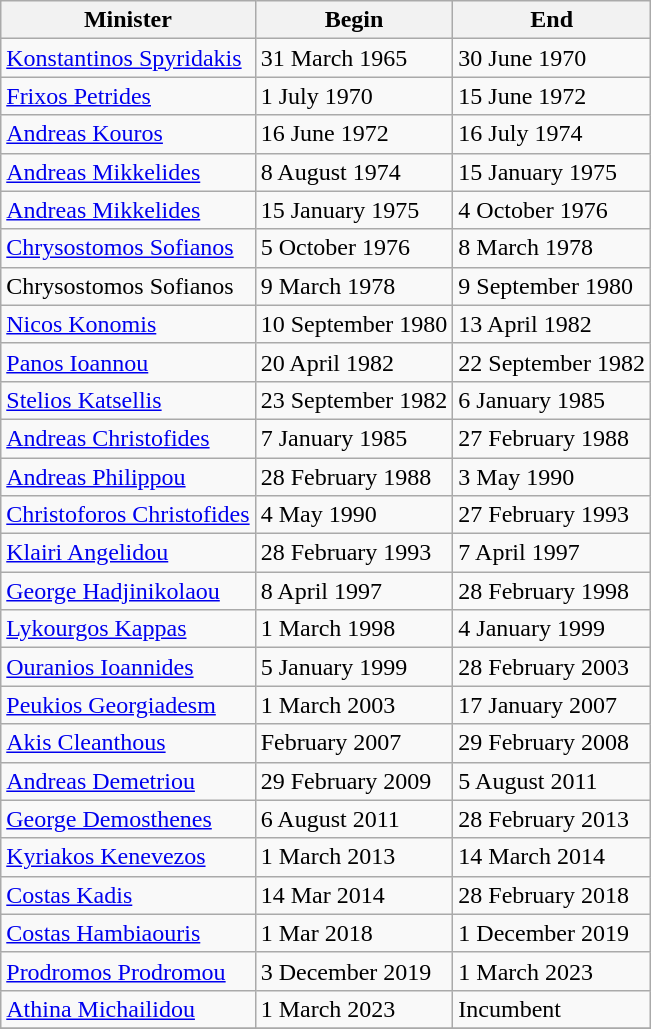<table border="1" class="wikitable">
<tr>
<th>Minister</th>
<th>Begin</th>
<th>End</th>
</tr>
<tr>
<td><a href='#'>Konstantinos Spyridakis</a></td>
<td>31 March 1965</td>
<td>30 June 1970</td>
</tr>
<tr>
<td><a href='#'>Frixos Petrides</a></td>
<td>1 July 1970</td>
<td>15 June 1972</td>
</tr>
<tr>
<td><a href='#'>Andreas Kouros</a></td>
<td>16 June 1972</td>
<td>16 July 1974</td>
</tr>
<tr>
<td><a href='#'>Andreas Mikkelides</a></td>
<td>8 August 1974</td>
<td>15 January 1975</td>
</tr>
<tr>
<td><a href='#'>Andreas Mikkelides</a></td>
<td>15 January 1975</td>
<td>4 October 1976</td>
</tr>
<tr>
<td><a href='#'>Chrysostomos Sofianos</a></td>
<td>5 October 1976</td>
<td>8 March 1978</td>
</tr>
<tr>
<td>Chrysostomos Sofianos</td>
<td>9 March 1978</td>
<td>9 September 1980</td>
</tr>
<tr>
<td><a href='#'>Nicos Konomis</a></td>
<td>10 September 1980</td>
<td>13 April 1982</td>
</tr>
<tr>
<td><a href='#'>Panos Ioannou</a></td>
<td>20 April 1982</td>
<td>22 September 1982</td>
</tr>
<tr>
<td><a href='#'>Stelios Katsellis</a></td>
<td>23 September 1982</td>
<td>6 January 1985</td>
</tr>
<tr>
<td><a href='#'>Andreas Christofides</a></td>
<td>7 January 1985</td>
<td>27 February 1988</td>
</tr>
<tr>
<td><a href='#'>Andreas Philippou</a></td>
<td>28 February 1988</td>
<td>3 May 1990</td>
</tr>
<tr>
<td><a href='#'>Christoforos Christofides</a></td>
<td>4 May 1990</td>
<td>27 February 1993</td>
</tr>
<tr>
<td><a href='#'>Klairi Angelidou</a></td>
<td>28 February 1993</td>
<td>7 April 1997</td>
</tr>
<tr>
<td><a href='#'>George Hadjinikolaou</a></td>
<td>8 April 1997</td>
<td>28 February 1998</td>
</tr>
<tr>
<td><a href='#'>Lykourgos Kappas</a></td>
<td>1 March 1998</td>
<td>4 January 1999</td>
</tr>
<tr>
<td><a href='#'>Ouranios Ioannides</a></td>
<td>5 January 1999</td>
<td>28 February 2003</td>
</tr>
<tr>
<td><a href='#'>Peukios Georgiadesm</a></td>
<td>1 March 2003</td>
<td>17 January 2007</td>
</tr>
<tr>
<td><a href='#'>Akis Cleanthous</a></td>
<td>February 2007</td>
<td>29 February 2008</td>
</tr>
<tr>
<td><a href='#'>Andreas Demetriou</a></td>
<td>29 February 2009</td>
<td>5 August 2011</td>
</tr>
<tr>
<td><a href='#'>George Demosthenes</a></td>
<td>6 August 2011</td>
<td>28 February 2013</td>
</tr>
<tr>
<td><a href='#'>Kyriakos Kenevezos</a></td>
<td>1 March 2013</td>
<td>14 March 2014</td>
</tr>
<tr>
<td><a href='#'>Costas Kadis</a></td>
<td>14 Mar 2014</td>
<td>28 February 2018</td>
</tr>
<tr>
<td><a href='#'>Costas Hambiaouris</a></td>
<td>1 Mar 2018</td>
<td>1 December 2019</td>
</tr>
<tr>
<td><a href='#'>Prodromos Prodromou</a></td>
<td>3 December 2019</td>
<td>1 March 2023</td>
</tr>
<tr>
<td><a href='#'>Athina Michailidou</a></td>
<td>1 March 2023</td>
<td>Incumbent</td>
</tr>
<tr>
</tr>
</table>
